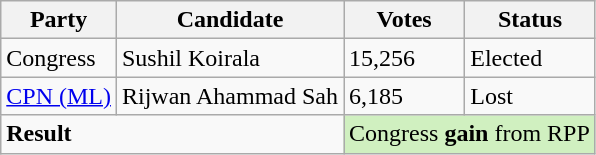<table class="wikitable">
<tr>
<th>Party</th>
<th>Candidate</th>
<th>Votes</th>
<th>Status</th>
</tr>
<tr>
<td>Congress</td>
<td>Sushil Koirala</td>
<td>15,256</td>
<td>Elected</td>
</tr>
<tr>
<td><a href='#'>CPN (ML)</a></td>
<td>Rijwan Ahammad Sah</td>
<td>6,185</td>
<td>Lost</td>
</tr>
<tr>
<td colspan="2"><strong>Result</strong></td>
<td colspan="2" bgcolor="#d0f0c0">Congress <strong>gain</strong> from RPP</td>
</tr>
</table>
